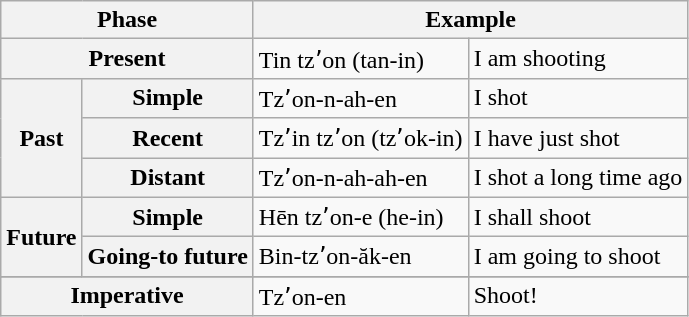<table class= "wikitable">
<tr>
<th colspan=2>Phase</th>
<th colspan=2>Example</th>
</tr>
<tr>
<th colspan=2>Present</th>
<td>Tin tzʼon (tan-in)</td>
<td>I am shooting</td>
</tr>
<tr>
<th rowspan=3>Past</th>
<th>Simple</th>
<td>Tzʼon-n-ah-en</td>
<td>I shot</td>
</tr>
<tr>
<th>Recent</th>
<td>Tzʼin tzʼon (tzʼok-in)</td>
<td>I have just shot</td>
</tr>
<tr>
<th>Distant</th>
<td>Tzʼon-n-ah-ah-en</td>
<td>I shot a long time ago</td>
</tr>
<tr>
<th rowspan=2>Future</th>
<th>Simple</th>
<td>Hēn tzʼon-e (he-in)</td>
<td>I shall shoot</td>
</tr>
<tr>
<th>Going-to future</th>
<td>Bin-tzʼon-ăk-en</td>
<td>I am going to shoot</td>
</tr>
<tr>
</tr>
<tr>
<th colspan=2>Imperative</th>
<td>Tzʼon-en</td>
<td>Shoot!</td>
</tr>
</table>
